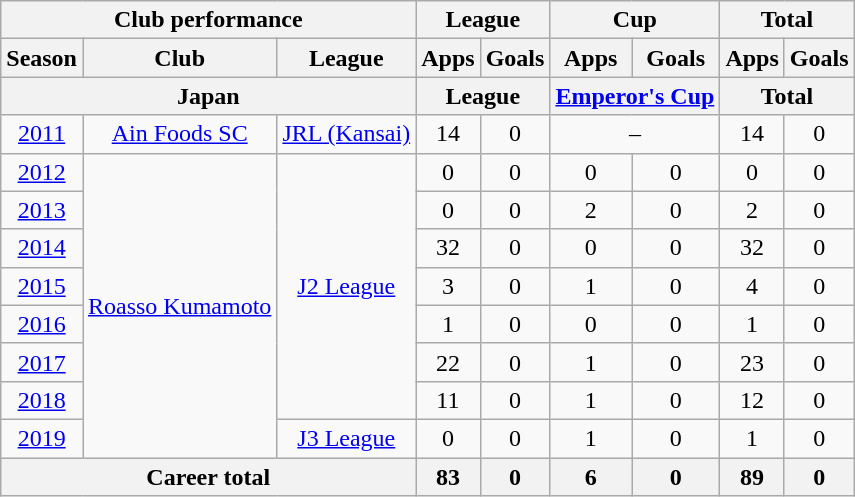<table class="wikitable" style="text-align:center">
<tr>
<th colspan=3>Club performance</th>
<th colspan=2>League</th>
<th colspan=2>Cup</th>
<th colspan=2>Total</th>
</tr>
<tr>
<th>Season</th>
<th>Club</th>
<th>League</th>
<th>Apps</th>
<th>Goals</th>
<th>Apps</th>
<th>Goals</th>
<th>Apps</th>
<th>Goals</th>
</tr>
<tr>
<th colspan=3>Japan</th>
<th colspan=2>League</th>
<th colspan=2><a href='#'>Emperor's Cup</a></th>
<th colspan=2>Total</th>
</tr>
<tr>
<td><a href='#'>2011</a></td>
<td><a href='#'>Ain Foods SC</a></td>
<td><a href='#'>JRL (Kansai)</a></td>
<td>14</td>
<td>0</td>
<td colspan="2">–</td>
<td>14</td>
<td>0</td>
</tr>
<tr>
<td><a href='#'>2012</a></td>
<td rowspan="8"><a href='#'>Roasso Kumamoto</a></td>
<td rowspan="7"><a href='#'>J2 League</a></td>
<td>0</td>
<td>0</td>
<td>0</td>
<td>0</td>
<td>0</td>
<td>0</td>
</tr>
<tr>
<td><a href='#'>2013</a></td>
<td>0</td>
<td>0</td>
<td>2</td>
<td>0</td>
<td>2</td>
<td>0</td>
</tr>
<tr>
<td><a href='#'>2014</a></td>
<td>32</td>
<td>0</td>
<td>0</td>
<td>0</td>
<td>32</td>
<td>0</td>
</tr>
<tr>
<td><a href='#'>2015</a></td>
<td>3</td>
<td>0</td>
<td>1</td>
<td>0</td>
<td>4</td>
<td>0</td>
</tr>
<tr>
<td><a href='#'>2016</a></td>
<td>1</td>
<td>0</td>
<td>0</td>
<td>0</td>
<td>1</td>
<td>0</td>
</tr>
<tr>
<td><a href='#'>2017</a></td>
<td>22</td>
<td>0</td>
<td>1</td>
<td>0</td>
<td>23</td>
<td>0</td>
</tr>
<tr>
<td><a href='#'>2018</a></td>
<td>11</td>
<td>0</td>
<td>1</td>
<td>0</td>
<td>12</td>
<td>0</td>
</tr>
<tr>
<td><a href='#'>2019</a></td>
<td><a href='#'>J3 League</a></td>
<td>0</td>
<td>0</td>
<td>1</td>
<td>0</td>
<td>1</td>
<td>0</td>
</tr>
<tr>
<th colspan=3>Career total</th>
<th>83</th>
<th>0</th>
<th>6</th>
<th>0</th>
<th>89</th>
<th>0</th>
</tr>
</table>
